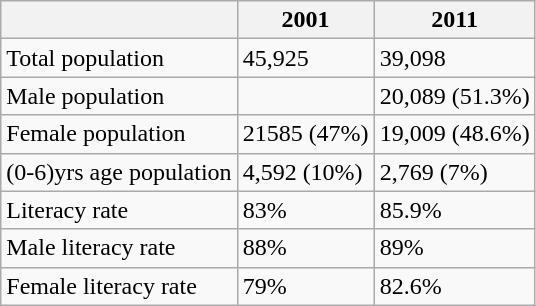<table class="wikitable">
<tr>
<th></th>
<th>2001</th>
<th>2011</th>
</tr>
<tr>
<td>Total population</td>
<td>45,925</td>
<td>39,098</td>
</tr>
<tr>
<td>Male population</td>
<td></td>
<td>20,089 (51.3%)</td>
</tr>
<tr>
<td>Female population</td>
<td>21585 (47%)</td>
<td>19,009 (48.6%)</td>
</tr>
<tr>
<td>(0-6)yrs age population</td>
<td>4,592 (10%)</td>
<td>2,769 (7%)</td>
</tr>
<tr>
<td>Literacy rate</td>
<td>83%</td>
<td>85.9%</td>
</tr>
<tr>
<td>Male literacy rate</td>
<td>88%</td>
<td>89%</td>
</tr>
<tr>
<td>Female literacy rate</td>
<td>79%</td>
<td>82.6%</td>
</tr>
</table>
